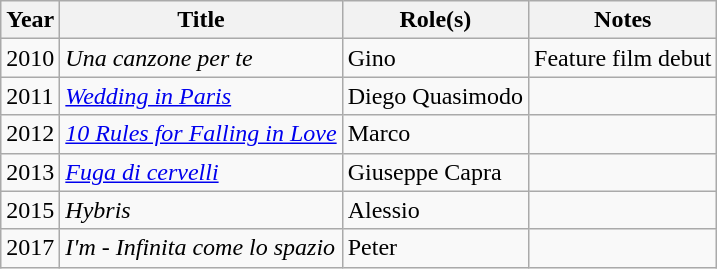<table class="wikitable plainrowheaders sortable">
<tr>
<th scope="col">Year</th>
<th scope="col">Title</th>
<th scope="col">Role(s)</th>
<th scope="col" class="unsortable">Notes</th>
</tr>
<tr>
<td>2010</td>
<td><em>Una canzone per te</em></td>
<td>Gino</td>
<td>Feature film debut</td>
</tr>
<tr>
<td>2011</td>
<td><em><a href='#'>Wedding in Paris</a></em></td>
<td>Diego Quasimodo</td>
<td></td>
</tr>
<tr>
<td>2012</td>
<td><em><a href='#'>10 Rules for Falling in Love</a></em></td>
<td>Marco</td>
<td></td>
</tr>
<tr>
<td>2013</td>
<td><em><a href='#'>Fuga di cervelli</a></em></td>
<td>Giuseppe Capra</td>
<td></td>
</tr>
<tr>
<td>2015</td>
<td><em>Hybris</em></td>
<td>Alessio</td>
<td></td>
</tr>
<tr>
<td>2017</td>
<td><em>I'm - Infinita come lo spazio</em></td>
<td>Peter</td>
<td></td>
</tr>
</table>
